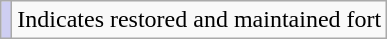<table class="wikitable">
<tr>
<th scope="row" style="background:#CECEF2"></th>
<td>Indicates restored and maintained fort</td>
</tr>
</table>
